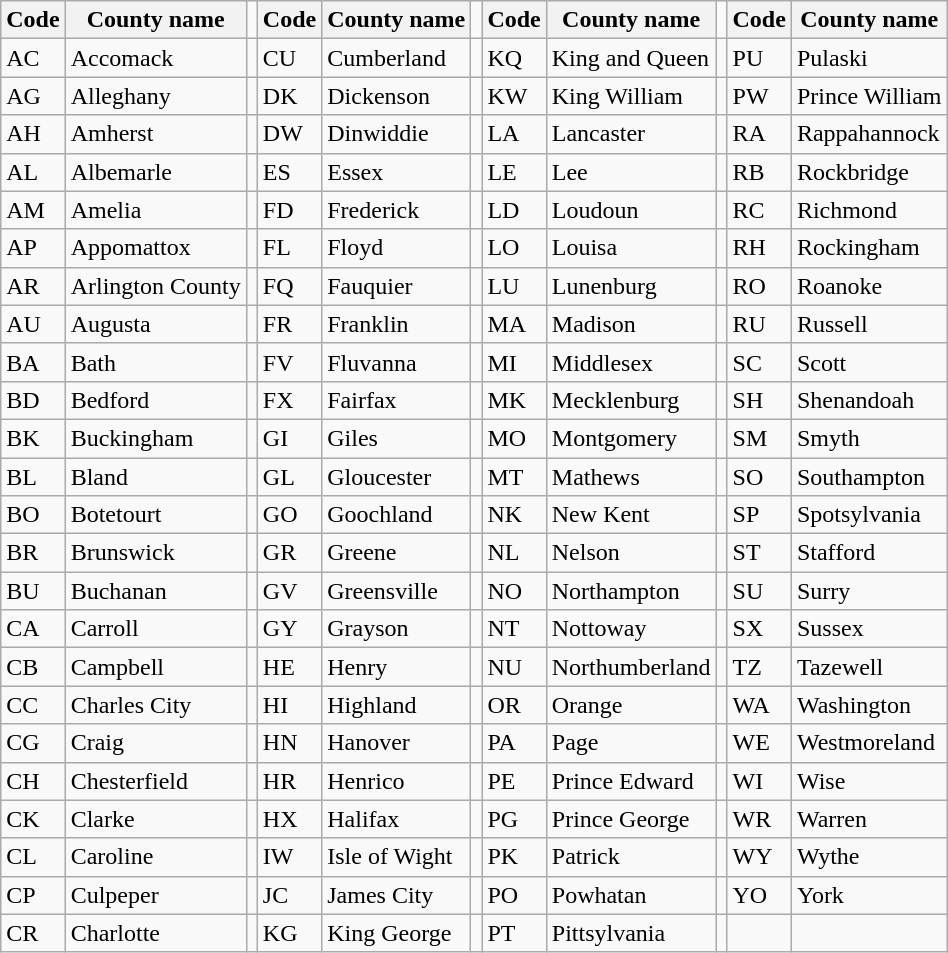<table class="wikitable sortable">
<tr>
<th>Code</th>
<th>County name</th>
<td></td>
<th>Code</th>
<th>County name</th>
<td></td>
<th>Code</th>
<th>County name</th>
<td></td>
<th>Code</th>
<th>County name</th>
</tr>
<tr>
<td>AC</td>
<td>Accomack</td>
<td></td>
<td>CU</td>
<td>Cumberland</td>
<td></td>
<td>KQ</td>
<td>King and Queen</td>
<td></td>
<td>PU</td>
<td>Pulaski</td>
</tr>
<tr>
<td>AG</td>
<td>Alleghany</td>
<td></td>
<td>DK</td>
<td>Dickenson</td>
<td></td>
<td>KW</td>
<td>King William</td>
<td></td>
<td>PW</td>
<td>Prince William</td>
</tr>
<tr>
<td>AH</td>
<td>Amherst</td>
<td></td>
<td>DW</td>
<td>Dinwiddie</td>
<td></td>
<td>LA</td>
<td>Lancaster</td>
<td></td>
<td>RA</td>
<td>Rappahannock</td>
</tr>
<tr>
<td>AL</td>
<td>Albemarle</td>
<td></td>
<td>ES</td>
<td>Essex</td>
<td></td>
<td>LE</td>
<td>Lee</td>
<td></td>
<td>RB</td>
<td>Rockbridge</td>
</tr>
<tr>
<td>AM</td>
<td>Amelia</td>
<td></td>
<td>FD</td>
<td>Frederick</td>
<td></td>
<td>LD</td>
<td>Loudoun</td>
<td></td>
<td>RC</td>
<td>Richmond</td>
</tr>
<tr>
<td>AP</td>
<td>Appomattox</td>
<td></td>
<td>FL</td>
<td>Floyd</td>
<td></td>
<td>LO</td>
<td>Louisa</td>
<td></td>
<td>RH</td>
<td>Rockingham</td>
</tr>
<tr>
<td>AR</td>
<td>Arlington County</td>
<td></td>
<td>FQ</td>
<td>Fauquier</td>
<td></td>
<td>LU</td>
<td>Lunenburg</td>
<td></td>
<td>RO</td>
<td>Roanoke</td>
</tr>
<tr>
<td>AU</td>
<td>Augusta</td>
<td></td>
<td>FR</td>
<td>Franklin</td>
<td></td>
<td>MA</td>
<td>Madison</td>
<td></td>
<td>RU</td>
<td>Russell</td>
</tr>
<tr>
<td>BA</td>
<td>Bath</td>
<td></td>
<td>FV</td>
<td>Fluvanna</td>
<td></td>
<td>MI</td>
<td>Middlesex</td>
<td></td>
<td>SC</td>
<td>Scott</td>
</tr>
<tr>
<td>BD</td>
<td>Bedford</td>
<td></td>
<td>FX</td>
<td>Fairfax</td>
<td></td>
<td>MK</td>
<td>Mecklenburg</td>
<td></td>
<td>SH</td>
<td>Shenandoah</td>
</tr>
<tr>
<td>BK</td>
<td>Buckingham</td>
<td></td>
<td>GI</td>
<td>Giles</td>
<td></td>
<td>MO</td>
<td>Montgomery</td>
<td></td>
<td>SM</td>
<td>Smyth</td>
</tr>
<tr>
<td>BL</td>
<td>Bland</td>
<td></td>
<td>GL</td>
<td>Gloucester</td>
<td></td>
<td>MT</td>
<td>Mathews</td>
<td></td>
<td>SO</td>
<td>Southampton</td>
</tr>
<tr>
<td>BO</td>
<td>Botetourt</td>
<td></td>
<td>GO</td>
<td>Goochland</td>
<td></td>
<td>NK</td>
<td>New Kent</td>
<td></td>
<td>SP</td>
<td>Spotsylvania</td>
</tr>
<tr>
<td>BR</td>
<td>Brunswick</td>
<td></td>
<td>GR</td>
<td>Greene</td>
<td></td>
<td>NL</td>
<td>Nelson</td>
<td></td>
<td>ST</td>
<td>Stafford</td>
</tr>
<tr>
<td>BU</td>
<td>Buchanan</td>
<td></td>
<td>GV</td>
<td>Greensville</td>
<td></td>
<td>NO</td>
<td>Northampton</td>
<td></td>
<td>SU</td>
<td>Surry</td>
</tr>
<tr>
<td>CA</td>
<td>Carroll</td>
<td></td>
<td>GY</td>
<td>Grayson</td>
<td></td>
<td>NT</td>
<td>Nottoway</td>
<td></td>
<td>SX</td>
<td>Sussex</td>
</tr>
<tr>
<td>CB</td>
<td>Campbell</td>
<td></td>
<td>HE</td>
<td>Henry</td>
<td></td>
<td>NU</td>
<td>Northumberland</td>
<td></td>
<td>TZ</td>
<td>Tazewell</td>
</tr>
<tr>
<td>CC</td>
<td>Charles City</td>
<td></td>
<td>HI</td>
<td>Highland</td>
<td></td>
<td>OR</td>
<td>Orange</td>
<td></td>
<td>WA</td>
<td>Washington</td>
</tr>
<tr>
<td>CG</td>
<td>Craig</td>
<td></td>
<td>HN</td>
<td>Hanover</td>
<td></td>
<td>PA</td>
<td>Page</td>
<td></td>
<td>WE</td>
<td>Westmoreland</td>
</tr>
<tr>
<td>CH</td>
<td>Chesterfield</td>
<td></td>
<td>HR</td>
<td>Henrico</td>
<td></td>
<td>PE</td>
<td>Prince Edward</td>
<td></td>
<td>WI</td>
<td>Wise</td>
</tr>
<tr>
<td>CK</td>
<td>Clarke</td>
<td></td>
<td>HX</td>
<td>Halifax</td>
<td></td>
<td>PG</td>
<td>Prince George</td>
<td></td>
<td>WR</td>
<td>Warren</td>
</tr>
<tr>
<td>CL</td>
<td>Caroline</td>
<td></td>
<td>IW</td>
<td>Isle of Wight</td>
<td></td>
<td>PK</td>
<td>Patrick</td>
<td></td>
<td>WY</td>
<td>Wythe</td>
</tr>
<tr>
<td>CP</td>
<td>Culpeper</td>
<td></td>
<td>JC</td>
<td>James City</td>
<td></td>
<td>PO</td>
<td>Powhatan</td>
<td></td>
<td>YO</td>
<td>York</td>
</tr>
<tr>
<td>CR</td>
<td>Charlotte</td>
<td></td>
<td>KG</td>
<td>King George</td>
<td></td>
<td>PT</td>
<td>Pittsylvania</td>
<td></td>
<td></td>
<td></td>
</tr>
</table>
